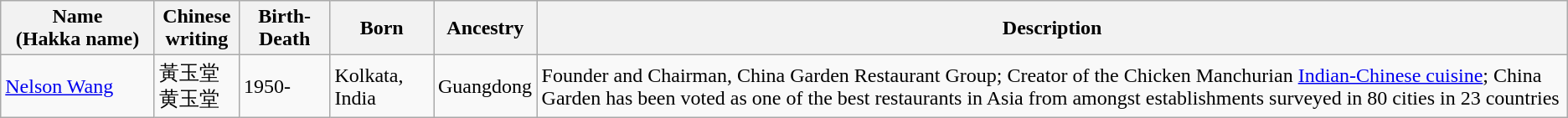<table class="wikitable">
<tr>
<th width="115">Name<br>(Hakka name)</th>
<th width="60">Chinese writing</th>
<th width="65">Birth-Death</th>
<th width="75">Born</th>
<th width="75">Ancestry</th>
<th>Description</th>
</tr>
<tr>
<td><a href='#'>Nelson Wang</a></td>
<td>黃玉堂<br>黄玉堂</td>
<td>1950-</td>
<td>Kolkata, India</td>
<td>Guangdong</td>
<td>Founder and Chairman, China Garden Restaurant Group; Creator of the Chicken Manchurian <a href='#'>Indian-Chinese cuisine</a>; China Garden has been voted as one of the best restaurants in Asia from amongst establishments surveyed in 80 cities in 23 countries</td>
</tr>
</table>
